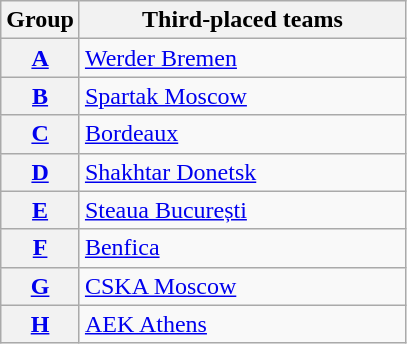<table class="wikitable">
<tr>
<th>Group</th>
<th width=210>Third-placed teams</th>
</tr>
<tr>
<th><a href='#'>A</a></th>
<td> <a href='#'>Werder Bremen</a></td>
</tr>
<tr>
<th><a href='#'>B</a></th>
<td> <a href='#'>Spartak Moscow</a></td>
</tr>
<tr>
<th><a href='#'>C</a></th>
<td> <a href='#'>Bordeaux</a></td>
</tr>
<tr>
<th><a href='#'>D</a></th>
<td> <a href='#'>Shakhtar Donetsk</a></td>
</tr>
<tr>
<th><a href='#'>E</a></th>
<td> <a href='#'>Steaua București</a></td>
</tr>
<tr>
<th><a href='#'>F</a></th>
<td> <a href='#'>Benfica</a></td>
</tr>
<tr>
<th><a href='#'>G</a></th>
<td> <a href='#'>CSKA Moscow</a></td>
</tr>
<tr>
<th><a href='#'>H</a></th>
<td> <a href='#'>AEK Athens</a></td>
</tr>
</table>
